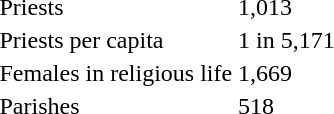<table>
<tr>
<td>Priests</td>
<td>1,013</td>
</tr>
<tr>
<td>Priests per capita</td>
<td>1 in 5,171</td>
</tr>
<tr>
<td>Females in religious life</td>
<td>1,669</td>
</tr>
<tr>
<td>Parishes</td>
<td>518</td>
</tr>
</table>
